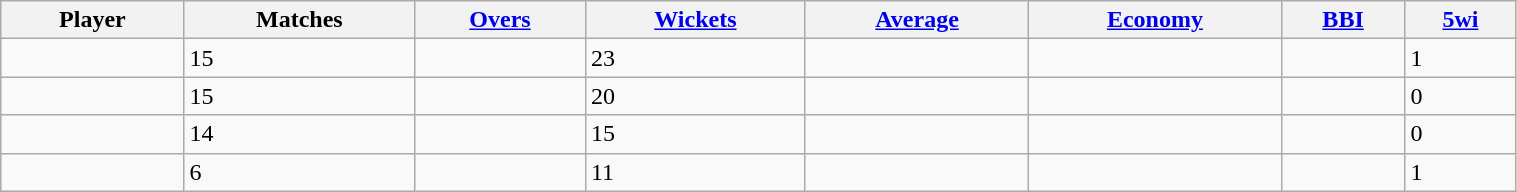<table class="wikitable sortable" style="width:80%;">
<tr>
<th>Player</th>
<th>Matches</th>
<th><a href='#'>Overs</a></th>
<th><a href='#'>Wickets</a></th>
<th><a href='#'>Average</a></th>
<th><a href='#'>Economy</a></th>
<th><a href='#'>BBI</a></th>
<th><a href='#'>5wi</a></th>
</tr>
<tr>
<td></td>
<td>15</td>
<td></td>
<td>23</td>
<td></td>
<td></td>
<td></td>
<td>1</td>
</tr>
<tr>
<td></td>
<td>15</td>
<td></td>
<td>20</td>
<td></td>
<td></td>
<td></td>
<td>0</td>
</tr>
<tr>
<td></td>
<td>14</td>
<td></td>
<td>15</td>
<td></td>
<td></td>
<td></td>
<td>0</td>
</tr>
<tr>
<td></td>
<td>6</td>
<td></td>
<td>11</td>
<td></td>
<td></td>
<td></td>
<td>1</td>
</tr>
</table>
